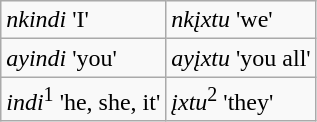<table class="wikitable">
<tr>
<td><em>nkindi</em> 'I'</td>
<td><em>nkįxtu</em> 'we'</td>
</tr>
<tr>
<td><em>ayindi</em> 'you'</td>
<td><em>ayįxtu</em> 'you all'</td>
</tr>
<tr>
<td><em>indi</em><sup>1</sup> 'he, she, it'</td>
<td><em>įxtu</em><sup>2</sup> 'they'</td>
</tr>
</table>
